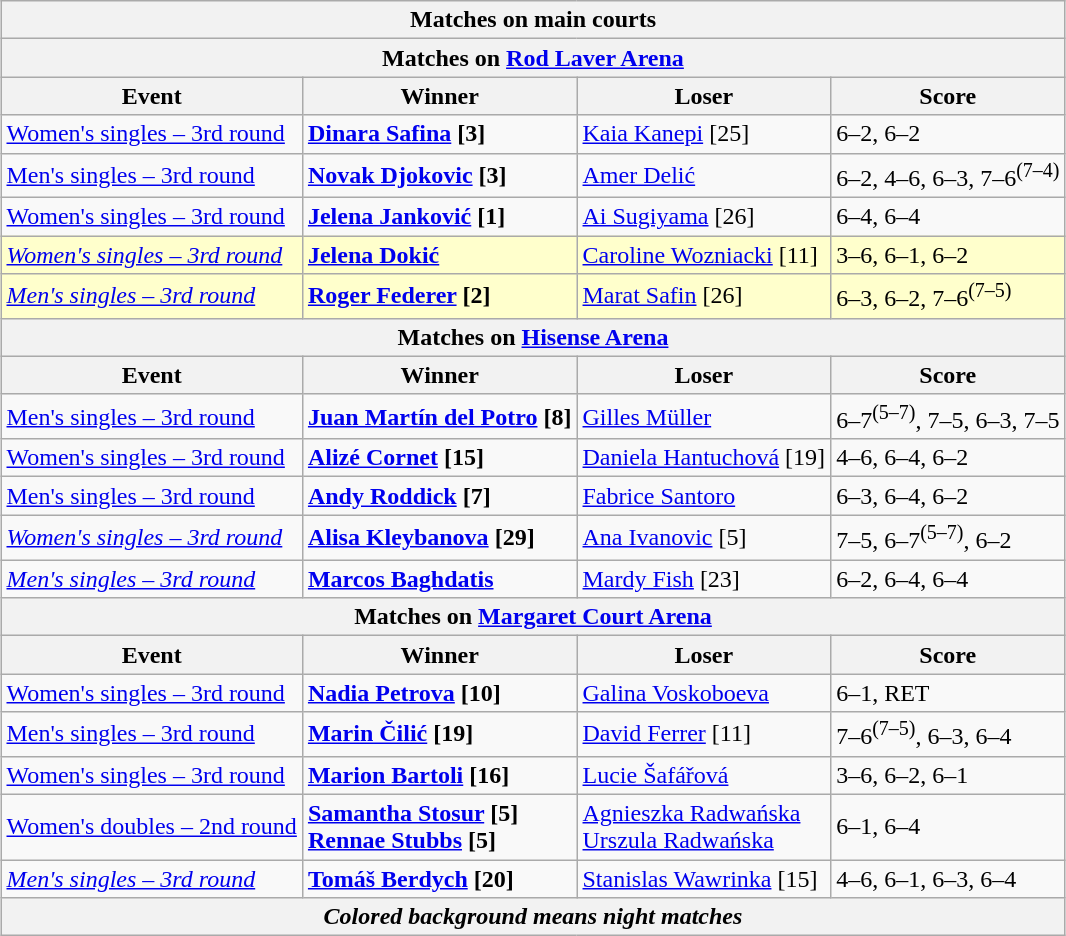<table class="wikitable collapsible uncollapsed" style="margin:auto;">
<tr>
<th colspan=4 style="white-space:nowrap;">Matches on main courts</th>
</tr>
<tr>
<th colspan=4>Matches on <a href='#'>Rod Laver Arena</a></th>
</tr>
<tr>
<th>Event</th>
<th>Winner</th>
<th>Loser</th>
<th>Score</th>
</tr>
<tr>
<td><a href='#'>Women's singles – 3rd round</a></td>
<td> <strong><a href='#'>Dinara Safina</a> [3]</strong></td>
<td> <a href='#'>Kaia Kanepi</a> [25]</td>
<td>6–2, 6–2</td>
</tr>
<tr>
<td><a href='#'>Men's singles – 3rd round</a></td>
<td> <strong><a href='#'>Novak Djokovic</a> [3]</strong></td>
<td> <a href='#'>Amer Delić</a></td>
<td>6–2, 4–6, 6–3, 7–6<sup>(7–4)</sup></td>
</tr>
<tr>
<td><a href='#'>Women's singles – 3rd round</a></td>
<td> <strong><a href='#'>Jelena Janković</a> [1]</strong></td>
<td> <a href='#'>Ai Sugiyama</a> [26]</td>
<td>6–4, 6–4</td>
</tr>
<tr bgcolor="#FFFFCC">
<td><em><a href='#'>Women's singles – 3rd round</a></em></td>
<td> <strong><a href='#'>Jelena Dokić</a></strong></td>
<td> <a href='#'>Caroline Wozniacki</a> [11]</td>
<td>3–6, 6–1, 6–2</td>
</tr>
<tr bgcolor="#FFFFCC">
<td><em><a href='#'>Men's singles – 3rd round</a></em></td>
<td> <strong><a href='#'>Roger Federer</a> [2]</strong></td>
<td> <a href='#'>Marat Safin</a> [26]</td>
<td>6–3, 6–2, 7–6<sup>(7–5)</sup></td>
</tr>
<tr>
<th colspan=4>Matches on <a href='#'>Hisense Arena</a></th>
</tr>
<tr>
<th>Event</th>
<th>Winner</th>
<th>Loser</th>
<th>Score</th>
</tr>
<tr align=left>
<td><a href='#'>Men's singles – 3rd round</a></td>
<td> <strong><a href='#'>Juan Martín del Potro</a> [8]</strong></td>
<td> <a href='#'>Gilles Müller</a></td>
<td>6–7<sup>(5–7)</sup>, 7–5, 6–3, 7–5</td>
</tr>
<tr align=left>
<td><a href='#'>Women's singles – 3rd round</a></td>
<td> <strong><a href='#'>Alizé Cornet</a> [15]</strong></td>
<td> <a href='#'>Daniela Hantuchová</a> [19]</td>
<td>4–6, 6–4, 6–2</td>
</tr>
<tr align=left>
<td><a href='#'>Men's singles – 3rd round</a></td>
<td> <strong><a href='#'>Andy Roddick</a> [7]</strong></td>
<td> <a href='#'>Fabrice Santoro</a></td>
<td>6–3, 6–4, 6–2</td>
</tr>
<tr align=left>
<td><em><a href='#'>Women's singles – 3rd round</a></em></td>
<td> <strong><a href='#'>Alisa Kleybanova</a> [29]</strong></td>
<td> <a href='#'>Ana Ivanovic</a> [5]</td>
<td>7–5, 6–7<sup>(5–7)</sup>, 6–2</td>
</tr>
<tr align=left>
<td><em><a href='#'>Men's singles – 3rd round</a></em></td>
<td> <strong><a href='#'>Marcos Baghdatis</a></strong></td>
<td> <a href='#'>Mardy Fish</a> [23]</td>
<td>6–2, 6–4, 6–4</td>
</tr>
<tr>
<th colspan=4><strong>Matches on <a href='#'>Margaret Court Arena</a></strong></th>
</tr>
<tr>
<th>Event</th>
<th>Winner</th>
<th>Loser</th>
<th>Score</th>
</tr>
<tr align=left>
<td><a href='#'>Women's singles – 3rd round</a></td>
<td> <strong><a href='#'>Nadia Petrova</a> [10]</strong></td>
<td> <a href='#'>Galina Voskoboeva</a></td>
<td>6–1, RET</td>
</tr>
<tr align=left>
<td><a href='#'>Men's singles – 3rd round</a></td>
<td> <strong><a href='#'>Marin Čilić</a> [19]</strong></td>
<td> <a href='#'>David Ferrer</a> [11]</td>
<td>7–6<sup>(7–5)</sup>, 6–3, 6–4</td>
</tr>
<tr align=left>
<td><a href='#'>Women's singles – 3rd round</a></td>
<td> <strong><a href='#'>Marion Bartoli</a> [16]</strong></td>
<td> <a href='#'>Lucie Šafářová</a></td>
<td>3–6, 6–2, 6–1</td>
</tr>
<tr align=left>
<td><a href='#'>Women's doubles – 2nd round</a></td>
<td> <strong><a href='#'>Samantha Stosur</a> [5] <br>  <a href='#'>Rennae Stubbs</a> [5]</strong></td>
<td> <a href='#'>Agnieszka Radwańska</a> <br>  <a href='#'>Urszula Radwańska</a></td>
<td>6–1, 6–4</td>
</tr>
<tr align=left>
<td><em><a href='#'>Men's singles – 3rd round</a></em></td>
<td> <strong><a href='#'>Tomáš Berdych</a> [20]</strong></td>
<td> <a href='#'>Stanislas Wawrinka</a> [15]</td>
<td>4–6, 6–1, 6–3, 6–4</td>
</tr>
<tr>
<th colspan=4><em>Colored background means night matches</em></th>
</tr>
</table>
